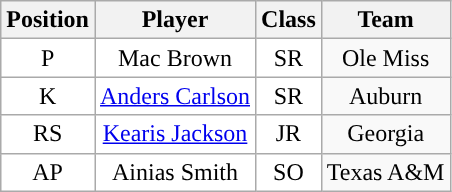<table class="wikitable sortable">
<tr>
<th>Position</th>
<th>Player</th>
<th>Class</th>
<th>Team</th>
</tr>
<tr style="text-align:center;">
<td style="background:white">P</td>
<td style="background:white">Mac Brown</td>
<td style="background:white">SR</td>
<td>Ole Miss</td>
</tr>
<tr style="text-align:center;">
<td style="background:white">K</td>
<td style="background:white"><a href='#'>Anders Carlson</a></td>
<td style="background:white">SR</td>
<td>Auburn</td>
</tr>
<tr style="text-align:center;">
<td style="background:white">RS</td>
<td style="background:white"><a href='#'>Kearis Jackson</a></td>
<td style="background:white">JR</td>
<td>Georgia</td>
</tr>
<tr style="text-align:center;">
<td style="background:white">AP</td>
<td style="background:white">Ainias Smith</td>
<td style="background:white">SO</td>
<td>Texas A&M</td>
</tr>
</table>
